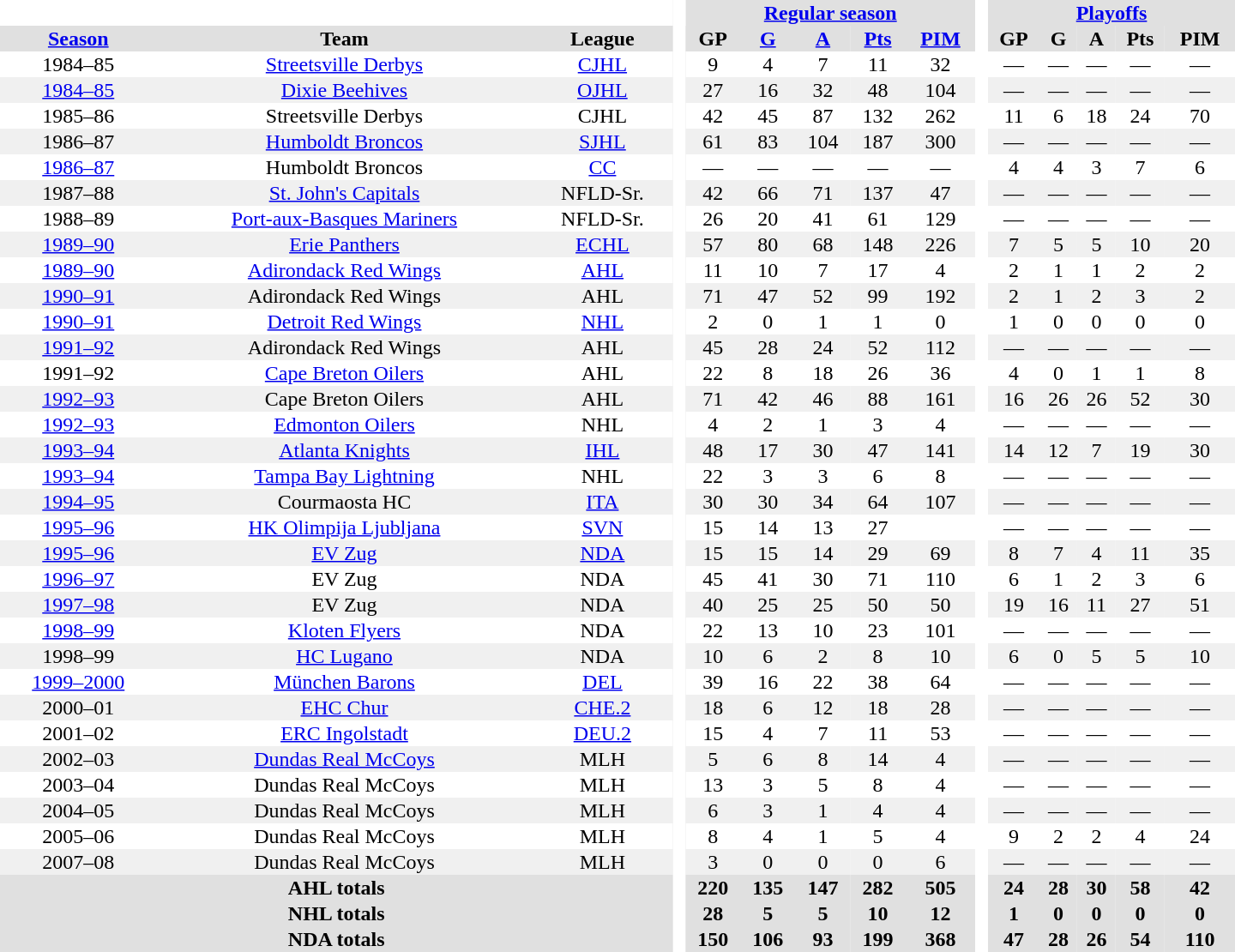<table border="0" cellpadding="1" cellspacing="0" style="text-align:center; width:60em;">
<tr style="background:#e0e0e0;">
<th colspan="3"  bgcolor="#ffffff"> </th>
<th rowspan="99" bgcolor="#ffffff"> </th>
<th colspan="5"><a href='#'>Regular season</a></th>
<th rowspan="99" bgcolor="#ffffff"> </th>
<th colspan="5"><a href='#'>Playoffs</a></th>
</tr>
<tr style="background:#e0e0e0;">
<th><a href='#'>Season</a></th>
<th>Team</th>
<th>League</th>
<th>GP</th>
<th><a href='#'>G</a></th>
<th><a href='#'>A</a></th>
<th><a href='#'>Pts</a></th>
<th><a href='#'>PIM</a></th>
<th>GP</th>
<th>G</th>
<th>A</th>
<th>Pts</th>
<th>PIM</th>
</tr>
<tr>
<td>1984–85</td>
<td><a href='#'>Streetsville Derbys</a></td>
<td><a href='#'>CJHL</a></td>
<td>9</td>
<td>4</td>
<td>7</td>
<td>11</td>
<td>32</td>
<td>—</td>
<td>—</td>
<td>—</td>
<td>—</td>
<td>—</td>
</tr>
<tr style="background:#f0f0f0;">
<td><a href='#'>1984–85</a></td>
<td><a href='#'>Dixie Beehives</a></td>
<td><a href='#'>OJHL</a></td>
<td>27</td>
<td>16</td>
<td>32</td>
<td>48</td>
<td>104</td>
<td>—</td>
<td>—</td>
<td>—</td>
<td>—</td>
<td>—</td>
</tr>
<tr>
<td>1985–86</td>
<td>Streetsville Derbys</td>
<td>CJHL</td>
<td>42</td>
<td>45</td>
<td>87</td>
<td>132</td>
<td>262</td>
<td>11</td>
<td>6</td>
<td>18</td>
<td>24</td>
<td>70</td>
</tr>
<tr style="background:#f0f0f0;">
<td>1986–87</td>
<td><a href='#'>Humboldt Broncos</a></td>
<td><a href='#'>SJHL</a></td>
<td>61</td>
<td>83</td>
<td>104</td>
<td>187</td>
<td>300</td>
<td>—</td>
<td>—</td>
<td>—</td>
<td>—</td>
<td>—</td>
</tr>
<tr>
<td><a href='#'>1986–87</a></td>
<td>Humboldt Broncos</td>
<td><a href='#'>CC</a></td>
<td>—</td>
<td>—</td>
<td>—</td>
<td>—</td>
<td>—</td>
<td>4</td>
<td>4</td>
<td>3</td>
<td>7</td>
<td>6</td>
</tr>
<tr style="background:#f0f0f0;">
<td>1987–88</td>
<td><a href='#'>St. John's Capitals</a></td>
<td>NFLD-Sr.</td>
<td>42</td>
<td>66</td>
<td>71</td>
<td>137</td>
<td>47</td>
<td>—</td>
<td>—</td>
<td>—</td>
<td>—</td>
<td>—</td>
</tr>
<tr>
<td>1988–89</td>
<td><a href='#'>Port-aux-Basques Mariners</a></td>
<td>NFLD-Sr.</td>
<td>26</td>
<td>20</td>
<td>41</td>
<td>61</td>
<td>129</td>
<td>—</td>
<td>—</td>
<td>—</td>
<td>—</td>
<td>—</td>
</tr>
<tr style="background:#f0f0f0;">
<td><a href='#'>1989–90</a></td>
<td><a href='#'>Erie Panthers</a></td>
<td><a href='#'>ECHL</a></td>
<td>57</td>
<td>80</td>
<td>68</td>
<td>148</td>
<td>226</td>
<td>7</td>
<td>5</td>
<td>5</td>
<td>10</td>
<td>20</td>
</tr>
<tr>
<td><a href='#'>1989–90</a></td>
<td><a href='#'>Adirondack Red Wings</a></td>
<td><a href='#'>AHL</a></td>
<td>11</td>
<td>10</td>
<td>7</td>
<td>17</td>
<td>4</td>
<td>2</td>
<td>1</td>
<td>1</td>
<td>2</td>
<td>2</td>
</tr>
<tr style="background:#f0f0f0;">
<td><a href='#'>1990–91</a></td>
<td>Adirondack Red Wings</td>
<td>AHL</td>
<td>71</td>
<td>47</td>
<td>52</td>
<td>99</td>
<td>192</td>
<td>2</td>
<td>1</td>
<td>2</td>
<td>3</td>
<td>2</td>
</tr>
<tr>
<td><a href='#'>1990–91</a></td>
<td><a href='#'>Detroit Red Wings</a></td>
<td><a href='#'>NHL</a></td>
<td>2</td>
<td>0</td>
<td>1</td>
<td>1</td>
<td>0</td>
<td>1</td>
<td>0</td>
<td>0</td>
<td>0</td>
<td>0</td>
</tr>
<tr style="background:#f0f0f0;">
<td><a href='#'>1991–92</a></td>
<td>Adirondack Red Wings</td>
<td>AHL</td>
<td>45</td>
<td>28</td>
<td>24</td>
<td>52</td>
<td>112</td>
<td>—</td>
<td>—</td>
<td>—</td>
<td>—</td>
<td>—</td>
</tr>
<tr>
<td>1991–92</td>
<td><a href='#'>Cape Breton Oilers</a></td>
<td>AHL</td>
<td>22</td>
<td>8</td>
<td>18</td>
<td>26</td>
<td>36</td>
<td>4</td>
<td>0</td>
<td>1</td>
<td>1</td>
<td>8</td>
</tr>
<tr style="background:#f0f0f0;">
<td><a href='#'>1992–93</a></td>
<td>Cape Breton Oilers</td>
<td>AHL</td>
<td>71</td>
<td>42</td>
<td>46</td>
<td>88</td>
<td>161</td>
<td>16</td>
<td>26</td>
<td>26</td>
<td>52</td>
<td>30</td>
</tr>
<tr>
<td><a href='#'>1992–93</a></td>
<td><a href='#'>Edmonton Oilers</a></td>
<td>NHL</td>
<td>4</td>
<td>2</td>
<td>1</td>
<td>3</td>
<td>4</td>
<td>—</td>
<td>—</td>
<td>—</td>
<td>—</td>
<td>—</td>
</tr>
<tr style="background:#f0f0f0;">
<td><a href='#'>1993–94</a></td>
<td><a href='#'>Atlanta Knights</a></td>
<td><a href='#'>IHL</a></td>
<td>48</td>
<td>17</td>
<td>30</td>
<td>47</td>
<td>141</td>
<td>14</td>
<td>12</td>
<td>7</td>
<td>19</td>
<td>30</td>
</tr>
<tr>
<td><a href='#'>1993–94</a></td>
<td><a href='#'>Tampa Bay Lightning</a></td>
<td>NHL</td>
<td>22</td>
<td>3</td>
<td>3</td>
<td>6</td>
<td>8</td>
<td>—</td>
<td>—</td>
<td>—</td>
<td>—</td>
<td>—</td>
</tr>
<tr style="background:#f0f0f0;">
<td><a href='#'>1994–95</a></td>
<td>Courmaosta HC</td>
<td><a href='#'>ITA</a></td>
<td>30</td>
<td>30</td>
<td>34</td>
<td>64</td>
<td>107</td>
<td>—</td>
<td>—</td>
<td>—</td>
<td>—</td>
<td>—</td>
</tr>
<tr>
<td><a href='#'>1995–96</a></td>
<td><a href='#'>HK Olimpija Ljubljana</a></td>
<td><a href='#'>SVN</a></td>
<td>15</td>
<td>14</td>
<td>13</td>
<td>27</td>
<td></td>
<td>—</td>
<td>—</td>
<td>—</td>
<td>—</td>
<td>—</td>
</tr>
<tr style="background:#f0f0f0;">
<td><a href='#'>1995–96</a></td>
<td><a href='#'>EV Zug</a></td>
<td><a href='#'>NDA</a></td>
<td>15</td>
<td>15</td>
<td>14</td>
<td>29</td>
<td>69</td>
<td>8</td>
<td>7</td>
<td>4</td>
<td>11</td>
<td>35</td>
</tr>
<tr>
<td><a href='#'>1996–97</a></td>
<td>EV Zug</td>
<td>NDA</td>
<td>45</td>
<td>41</td>
<td>30</td>
<td>71</td>
<td>110</td>
<td>6</td>
<td>1</td>
<td>2</td>
<td>3</td>
<td>6</td>
</tr>
<tr style="background:#f0f0f0;">
<td><a href='#'>1997–98</a></td>
<td>EV Zug</td>
<td>NDA</td>
<td>40</td>
<td>25</td>
<td>25</td>
<td>50</td>
<td>50</td>
<td>19</td>
<td>16</td>
<td>11</td>
<td>27</td>
<td>51</td>
</tr>
<tr>
<td><a href='#'>1998–99</a></td>
<td><a href='#'>Kloten Flyers</a></td>
<td>NDA</td>
<td>22</td>
<td>13</td>
<td>10</td>
<td>23</td>
<td>101</td>
<td>—</td>
<td>—</td>
<td>—</td>
<td>—</td>
<td>—</td>
</tr>
<tr style="background:#f0f0f0;">
<td>1998–99</td>
<td><a href='#'>HC Lugano</a></td>
<td>NDA</td>
<td>10</td>
<td>6</td>
<td>2</td>
<td>8</td>
<td>10</td>
<td>6</td>
<td>0</td>
<td>5</td>
<td>5</td>
<td>10</td>
</tr>
<tr>
<td><a href='#'>1999–2000</a></td>
<td><a href='#'>München Barons</a></td>
<td><a href='#'>DEL</a></td>
<td>39</td>
<td>16</td>
<td>22</td>
<td>38</td>
<td>64</td>
<td>—</td>
<td>—</td>
<td>—</td>
<td>—</td>
<td>—</td>
</tr>
<tr style="background:#f0f0f0;">
<td>2000–01</td>
<td><a href='#'>EHC Chur</a></td>
<td><a href='#'>CHE.2</a></td>
<td>18</td>
<td>6</td>
<td>12</td>
<td>18</td>
<td>28</td>
<td>—</td>
<td>—</td>
<td>—</td>
<td>—</td>
<td>—</td>
</tr>
<tr>
<td>2001–02</td>
<td><a href='#'>ERC Ingolstadt</a></td>
<td><a href='#'>DEU.2</a></td>
<td>15</td>
<td>4</td>
<td>7</td>
<td>11</td>
<td>53</td>
<td>—</td>
<td>—</td>
<td>—</td>
<td>—</td>
<td>—</td>
</tr>
<tr style="background:#f0f0f0;">
<td>2002–03</td>
<td><a href='#'>Dundas Real McCoys</a></td>
<td>MLH</td>
<td>5</td>
<td>6</td>
<td>8</td>
<td>14</td>
<td>4</td>
<td>—</td>
<td>—</td>
<td>—</td>
<td>—</td>
<td>—</td>
</tr>
<tr>
<td>2003–04</td>
<td>Dundas Real McCoys</td>
<td>MLH</td>
<td>13</td>
<td>3</td>
<td>5</td>
<td>8</td>
<td>4</td>
<td>—</td>
<td>—</td>
<td>—</td>
<td>—</td>
<td>—</td>
</tr>
<tr style="background:#f0f0f0;">
<td>2004–05</td>
<td>Dundas Real McCoys</td>
<td>MLH</td>
<td>6</td>
<td>3</td>
<td>1</td>
<td>4</td>
<td>4</td>
<td>—</td>
<td>—</td>
<td>—</td>
<td>—</td>
<td>—</td>
</tr>
<tr>
<td>2005–06</td>
<td>Dundas Real McCoys</td>
<td>MLH</td>
<td>8</td>
<td>4</td>
<td>1</td>
<td>5</td>
<td>4</td>
<td>9</td>
<td>2</td>
<td>2</td>
<td>4</td>
<td>24</td>
</tr>
<tr style="background:#f0f0f0;">
<td>2007–08</td>
<td>Dundas Real McCoys</td>
<td>MLH</td>
<td>3</td>
<td>0</td>
<td>0</td>
<td>0</td>
<td>6</td>
<td>—</td>
<td>—</td>
<td>—</td>
<td>—</td>
<td>—</td>
</tr>
<tr style="background:#e0e0e0;">
<th colspan="3">AHL totals</th>
<th>220</th>
<th>135</th>
<th>147</th>
<th>282</th>
<th>505</th>
<th>24</th>
<th>28</th>
<th>30</th>
<th>58</th>
<th>42</th>
</tr>
<tr style="background:#e0e0e0;">
<th colspan="3">NHL totals</th>
<th>28</th>
<th>5</th>
<th>5</th>
<th>10</th>
<th>12</th>
<th>1</th>
<th>0</th>
<th>0</th>
<th>0</th>
<th>0</th>
</tr>
<tr style="background:#e0e0e0;">
<th colspan="3">NDA totals</th>
<th>150</th>
<th>106</th>
<th>93</th>
<th>199</th>
<th>368</th>
<th>47</th>
<th>28</th>
<th>26</th>
<th>54</th>
<th>110</th>
</tr>
</table>
